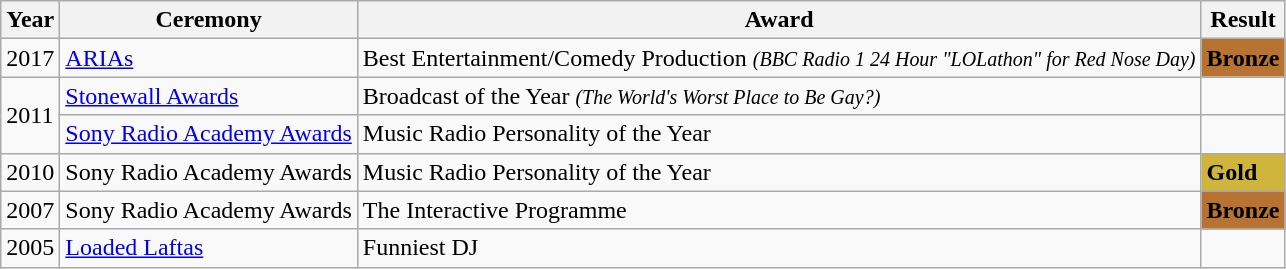<table class="wikitable">
<tr>
<th>Year</th>
<th>Ceremony</th>
<th>Award</th>
<th>Result</th>
</tr>
<tr>
<td>2017</td>
<td><a href='#'>ARIAs</a></td>
<td>Best Entertainment/Comedy Production <small><em>(BBC Radio 1 24 Hour "LOLathon" for Red Nose Day)</em></small></td>
<td style="background: #B87333"><strong>Bronze</strong></td>
</tr>
<tr>
<td rowspan="2">2011</td>
<td><a href='#'>Stonewall Awards</a></td>
<td>Broadcast of the Year <small><em>(The World's Worst Place to Be Gay?)</em></small></td>
<td></td>
</tr>
<tr>
<td><a href='#'>Sony Radio Academy Awards</a></td>
<td>Music Radio Personality of the Year</td>
<td></td>
</tr>
<tr>
<td>2010</td>
<td>Sony Radio Academy Awards</td>
<td>Music Radio Personality of the Year</td>
<td style="background: #CFB53B"><strong>Gold</strong></td>
</tr>
<tr>
<td>2007</td>
<td>Sony Radio Academy Awards</td>
<td>The Interactive Programme</td>
<td style="background: #B87333"><strong>Bronze</strong></td>
</tr>
<tr>
<td>2005</td>
<td><a href='#'>Loaded Laftas</a></td>
<td>Funniest DJ</td>
<td></td>
</tr>
</table>
